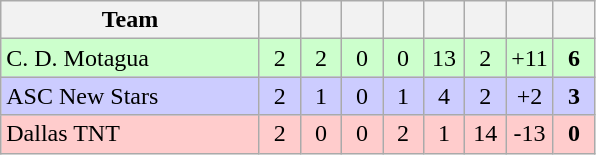<table class=wikitable style="text-align:center">
<tr>
<th style="width:165px;">Team</th>
<th width="20"></th>
<th width="20"></th>
<th width="20"></th>
<th width="20"></th>
<th width="20"></th>
<th width="20"></th>
<th width="20"></th>
<th width="20"></th>
</tr>
<tr style="background: #ccffcc;">
<td align=left> C. D. Motagua</td>
<td>2</td>
<td>2</td>
<td>0</td>
<td>0</td>
<td>13</td>
<td>2</td>
<td>+11</td>
<td><strong>6 </strong></td>
</tr>
<tr style="background: #ccccff;">
<td align=left> ASC New Stars</td>
<td>2</td>
<td>1</td>
<td>0</td>
<td>1</td>
<td>4</td>
<td>2</td>
<td>+2</td>
<td><strong>3 </strong></td>
</tr>
<tr style="background: #ffcccc;">
<td align=left> Dallas TNT</td>
<td>2</td>
<td>0</td>
<td>0</td>
<td>2</td>
<td>1</td>
<td>14</td>
<td>-13</td>
<td><strong>0 </strong></td>
</tr>
</table>
